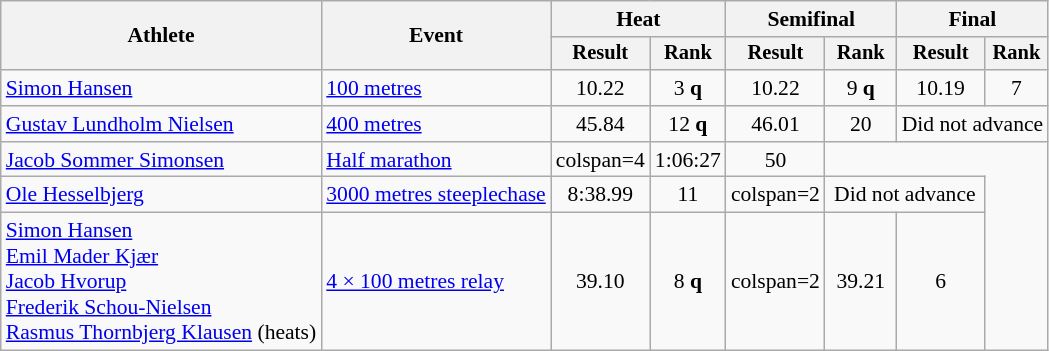<table class=wikitable style=font-size:90%>
<tr>
<th rowspan=2>Athlete</th>
<th rowspan=2>Event</th>
<th colspan=2>Heat</th>
<th colspan=2>Semifinal</th>
<th colspan=2>Final</th>
</tr>
<tr style=font-size:95%>
<th>Result</th>
<th>Rank</th>
<th>Result</th>
<th>Rank</th>
<th>Result</th>
<th>Rank</th>
</tr>
<tr align=center>
<td align=left><a href='#'>Simon Hansen</a></td>
<td align=left><a href='#'>100 metres</a></td>
<td>10.22</td>
<td>3 <strong>q</strong></td>
<td>10.22</td>
<td>9 <strong>q</strong></td>
<td>10.19 </td>
<td>7</td>
</tr>
<tr align=center>
<td align=left><a href='#'>Gustav Lundholm Nielsen</a></td>
<td align=left><a href='#'>400 metres</a></td>
<td>45.84 </td>
<td>12 <strong>q</strong></td>
<td>46.01</td>
<td>20</td>
<td colspan=2>Did not advance</td>
</tr>
<tr align=center>
<td align=left><a href='#'>Jacob Sommer Simonsen</a></td>
<td align=left><a href='#'>Half marathon</a></td>
<td>colspan=4</td>
<td>1:06:27</td>
<td>50</td>
</tr>
<tr align=center>
<td align=left><a href='#'>Ole Hesselbjerg</a></td>
<td align=left><a href='#'>3000 metres steeplechase</a></td>
<td>8:38.99</td>
<td>11</td>
<td>colspan=2</td>
<td colspan=2>Did not advance</td>
</tr>
<tr align=center>
<td align=left><a href='#'>Simon Hansen</a><br><a href='#'>Emil Mader Kjær</a><br><a href='#'>Jacob Hvorup</a><br><a href='#'>Frederik Schou-Nielsen</a><br><a href='#'>Rasmus Thornbjerg Klausen</a> (heats)</td>
<td align=left><a href='#'>4 × 100 metres relay</a></td>
<td>39.10</td>
<td>8 <strong>q</strong></td>
<td>colspan=2</td>
<td>39.21</td>
<td>6</td>
</tr>
</table>
